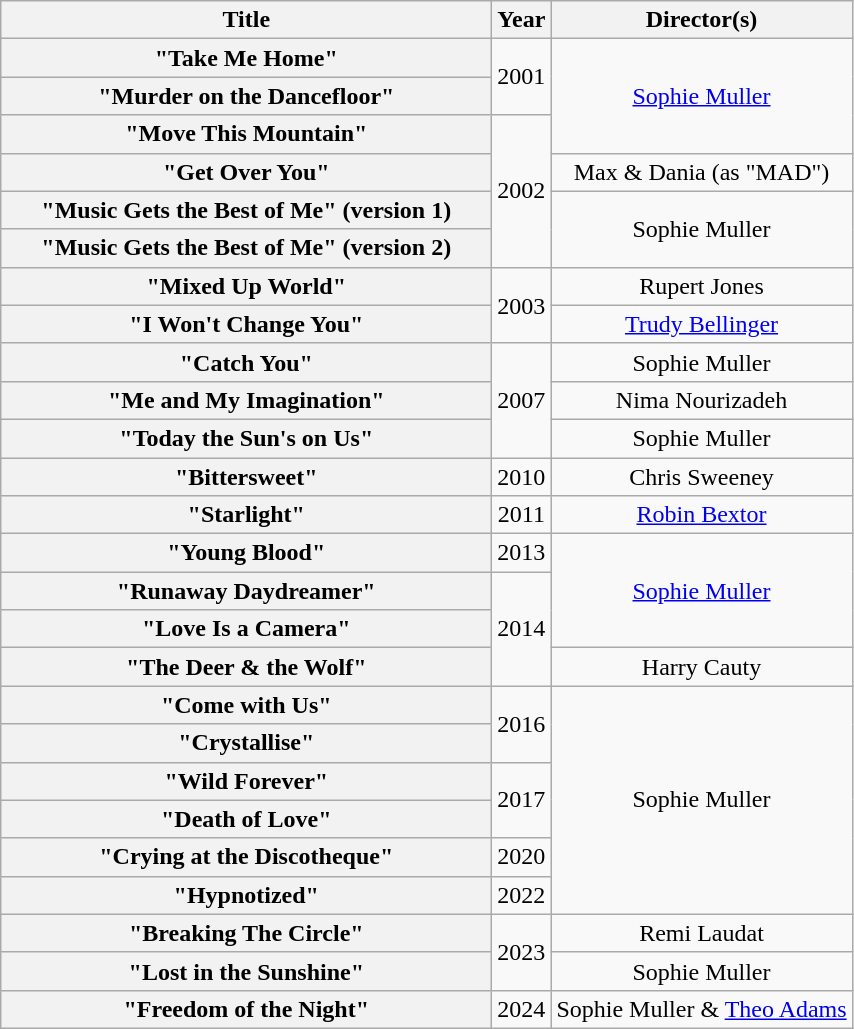<table class="wikitable plainrowheaders" style="text-align:center;">
<tr>
<th scope="col" style="width:20em;">Title</th>
<th scope="col">Year</th>
<th scope="col">Director(s)</th>
</tr>
<tr>
<th scope="row">"Take Me Home"</th>
<td rowspan="2">2001</td>
<td rowspan="3"><a href='#'>Sophie Muller</a></td>
</tr>
<tr>
<th scope="row">"Murder on the Dancefloor"</th>
</tr>
<tr>
<th scope="row">"Move This Mountain"</th>
<td rowspan="4">2002</td>
</tr>
<tr>
<th scope="row">"Get Over You"</th>
<td>Max & Dania (as "MAD")</td>
</tr>
<tr>
<th scope="row">"Music Gets the Best of Me" (version 1)</th>
<td rowspan="2">Sophie Muller</td>
</tr>
<tr>
<th scope="row">"Music Gets the Best of Me" (version 2)</th>
</tr>
<tr>
<th scope="row">"Mixed Up World"</th>
<td rowspan="2">2003</td>
<td>Rupert Jones</td>
</tr>
<tr>
<th scope="row">"I Won't Change You"</th>
<td><a href='#'>Trudy Bellinger</a></td>
</tr>
<tr>
<th scope="row">"Catch You"</th>
<td rowspan="3">2007</td>
<td>Sophie Muller</td>
</tr>
<tr>
<th scope="row">"Me and My Imagination"</th>
<td>Nima Nourizadeh</td>
</tr>
<tr>
<th scope="row">"Today the Sun's on Us"</th>
<td>Sophie Muller</td>
</tr>
<tr>
<th scope="row">"Bittersweet"</th>
<td>2010</td>
<td>Chris Sweeney</td>
</tr>
<tr>
<th scope="row">"Starlight"</th>
<td>2011</td>
<td><a href='#'>Robin Bextor</a></td>
</tr>
<tr>
<th scope="row">"Young Blood"</th>
<td>2013</td>
<td rowspan="3"><a href='#'>Sophie Muller</a></td>
</tr>
<tr>
<th scope="row">"Runaway Daydreamer"</th>
<td rowspan="3">2014</td>
</tr>
<tr>
<th scope="row">"Love Is a Camera"</th>
</tr>
<tr>
<th scope="row">"The Deer & the Wolf"</th>
<td>Harry Cauty</td>
</tr>
<tr>
<th scope="row">"Come with Us"</th>
<td rowspan="2">2016</td>
<td rowspan="6">Sophie Muller</td>
</tr>
<tr>
<th scope="row">"Crystallise"</th>
</tr>
<tr>
<th scope="row">"Wild Forever"</th>
<td rowspan="2">2017</td>
</tr>
<tr>
<th scope="row">"Death of Love"</th>
</tr>
<tr>
<th scope="row">"Crying at the Discotheque"</th>
<td>2020</td>
</tr>
<tr>
<th scope="row">"Hypnotized"</th>
<td>2022</td>
</tr>
<tr>
<th scope="row">"Breaking The Circle"</th>
<td rowspan="2">2023</td>
<td>Remi Laudat</td>
</tr>
<tr>
<th scope="row">"Lost in the Sunshine"</th>
<td>Sophie Muller</td>
</tr>
<tr>
<th scope="row">"Freedom of the Night"</th>
<td>2024</td>
<td>Sophie Muller & <a href='#'>Theo Adams</a></td>
</tr>
</table>
